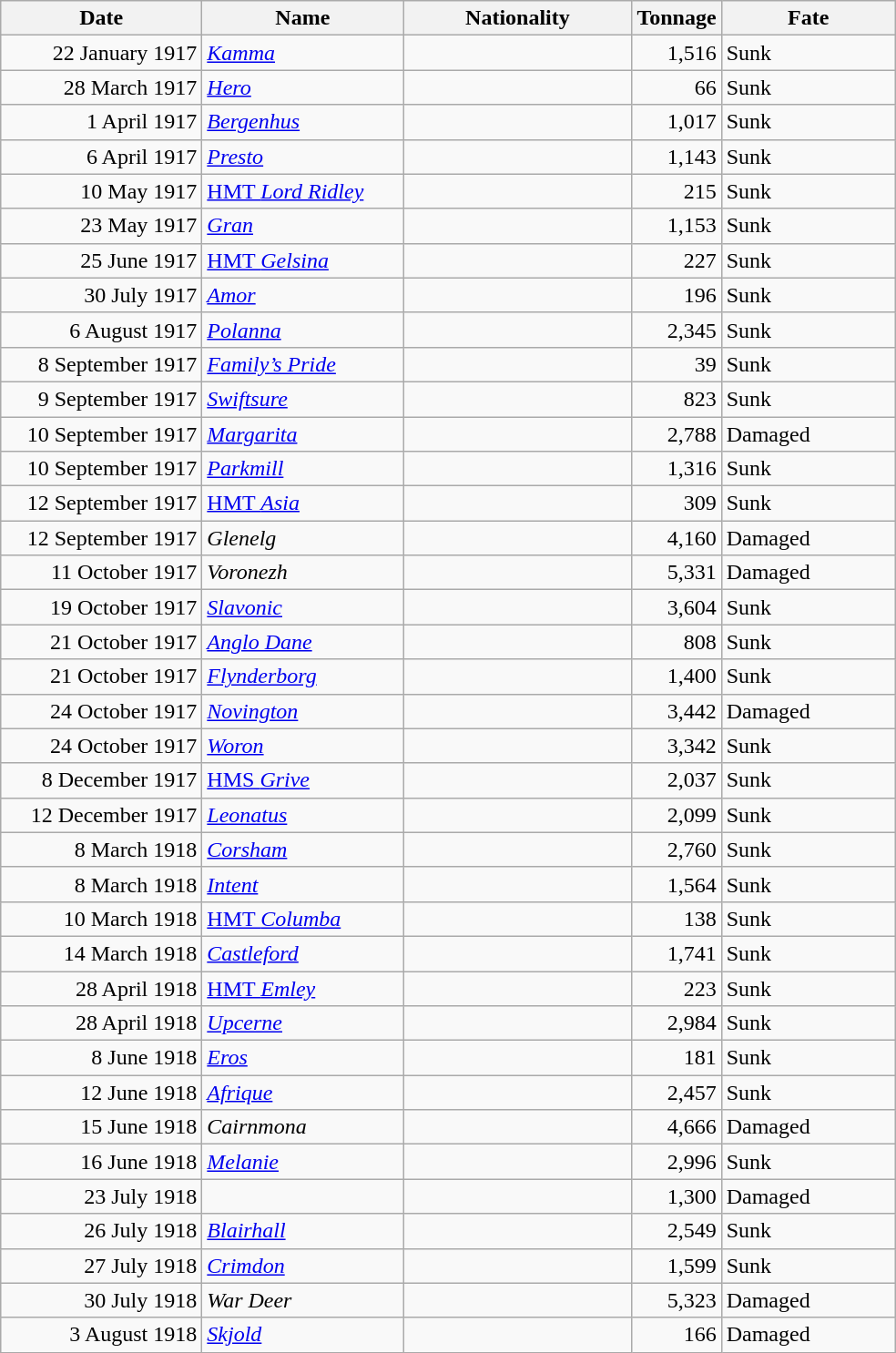<table class="wikitable sortable">
<tr>
<th width="140px">Date</th>
<th width="140px">Name</th>
<th width="160px">Nationality</th>
<th width="25px">Tonnage</th>
<th width="120px">Fate</th>
</tr>
<tr>
<td align="right">22 January 1917</td>
<td align="left"><a href='#'><em>Kamma</em></a></td>
<td align="left"></td>
<td align="right">1,516</td>
<td align="left">Sunk</td>
</tr>
<tr>
<td align="right">28 March 1917</td>
<td align="left"><a href='#'><em>Hero</em></a></td>
<td align="left"></td>
<td align="right">66</td>
<td align="left">Sunk</td>
</tr>
<tr>
<td align="right">1 April 1917</td>
<td align="left"><a href='#'><em>Bergenhus</em></a></td>
<td align="left"></td>
<td align="right">1,017</td>
<td align="left">Sunk</td>
</tr>
<tr>
<td align="right">6 April 1917</td>
<td align="left"><a href='#'><em>Presto</em></a></td>
<td align="left"></td>
<td align="right">1,143</td>
<td align="left">Sunk</td>
</tr>
<tr>
<td align="right">10 May 1917</td>
<td align="left"><a href='#'>HMT <em>Lord Ridley</em></a></td>
<td align="left"></td>
<td align="right">215</td>
<td align="left">Sunk</td>
</tr>
<tr>
<td align="right">23 May 1917</td>
<td align="left"><a href='#'><em>Gran</em></a></td>
<td align="left"></td>
<td align="right">1,153</td>
<td align="left">Sunk</td>
</tr>
<tr>
<td align="right">25 June 1917</td>
<td align="left"><a href='#'>HMT <em>Gelsina</em></a></td>
<td align="left"></td>
<td align="right">227</td>
<td align="left">Sunk</td>
</tr>
<tr>
<td align="right">30 July 1917</td>
<td align="left"><a href='#'><em>Amor</em></a></td>
<td align="left"></td>
<td align="right">196</td>
<td align="left">Sunk</td>
</tr>
<tr>
<td align="right">6 August 1917</td>
<td align="left"><a href='#'><em>Polanna</em></a></td>
<td align="left"></td>
<td align="right">2,345</td>
<td align="left">Sunk</td>
</tr>
<tr>
<td align="right">8 September 1917</td>
<td align="left"><a href='#'><em>Family’s Pride</em></a></td>
<td align="left"></td>
<td align="right">39</td>
<td align="left">Sunk</td>
</tr>
<tr>
<td align="right">9 September 1917</td>
<td align="left"><a href='#'><em>Swiftsure</em></a></td>
<td align="left"></td>
<td align="right">823</td>
<td align="left">Sunk</td>
</tr>
<tr>
<td align="right">10 September 1917</td>
<td align="left"><a href='#'><em>Margarita</em></a></td>
<td align="left"></td>
<td align="right">2,788</td>
<td align="left">Damaged</td>
</tr>
<tr>
<td align="right">10 September 1917</td>
<td align="left"><a href='#'><em>Parkmill</em></a></td>
<td align="left"></td>
<td align="right">1,316</td>
<td align="left">Sunk</td>
</tr>
<tr>
<td align="right">12 September 1917</td>
<td align="left"><a href='#'>HMT <em>Asia</em></a></td>
<td align="left"></td>
<td align="right">309</td>
<td align="left">Sunk</td>
</tr>
<tr>
<td align="right">12 September 1917</td>
<td align="left"><em>Glenelg</em></td>
<td align="left"></td>
<td align="right">4,160</td>
<td align="left">Damaged</td>
</tr>
<tr>
<td align="right">11 October 1917</td>
<td align="left"><em>Voronezh</em></td>
<td align="left"></td>
<td align="right">5,331</td>
<td align="left">Damaged</td>
</tr>
<tr>
<td align="right">19 October 1917</td>
<td align="left"><a href='#'><em>Slavonic</em></a></td>
<td align="left"></td>
<td align="right">3,604</td>
<td align="left">Sunk</td>
</tr>
<tr>
<td align="right">21 October 1917</td>
<td align="left"><a href='#'><em>Anglo Dane</em></a></td>
<td align="left"></td>
<td align="right">808</td>
<td align="left">Sunk</td>
</tr>
<tr>
<td align="right">21 October 1917</td>
<td align="left"><a href='#'><em>Flynderborg</em></a></td>
<td align="left"></td>
<td align="right">1,400</td>
<td align="left">Sunk</td>
</tr>
<tr>
<td align="right">24 October 1917</td>
<td align="left"><a href='#'><em>Novington</em></a></td>
<td align="left"></td>
<td align="right">3,442</td>
<td align="left">Damaged</td>
</tr>
<tr>
<td align="right">24 October 1917</td>
<td align="left"><a href='#'><em>Woron</em></a></td>
<td align="left"></td>
<td align="right">3,342</td>
<td align="left">Sunk</td>
</tr>
<tr>
<td align="right">8 December 1917</td>
<td align="left"><a href='#'>HMS <em>Grive</em></a></td>
<td align="left"></td>
<td align="right">2,037</td>
<td align="left">Sunk</td>
</tr>
<tr>
<td align="right">12 December 1917</td>
<td align="left"><a href='#'><em>Leonatus</em></a></td>
<td align="left"></td>
<td align="right">2,099</td>
<td align="left">Sunk</td>
</tr>
<tr>
<td align="right">8 March 1918</td>
<td align="left"><a href='#'><em>Corsham</em></a></td>
<td align="left"></td>
<td align="right">2,760</td>
<td align="left">Sunk</td>
</tr>
<tr>
<td align="right">8 March 1918</td>
<td align="left"><a href='#'><em>Intent</em></a></td>
<td align="left"></td>
<td align="right">1,564</td>
<td align="left">Sunk</td>
</tr>
<tr>
<td align="right">10 March 1918</td>
<td align="left"><a href='#'>HMT <em>Columba</em></a></td>
<td align="left"></td>
<td align="right">138</td>
<td align="left">Sunk</td>
</tr>
<tr>
<td align="right">14 March 1918</td>
<td align="left"><a href='#'><em>Castleford</em></a></td>
<td align="left"></td>
<td align="right">1,741</td>
<td align="left">Sunk</td>
</tr>
<tr>
<td align="right">28 April 1918</td>
<td align="left"><a href='#'>HMT <em>Emley</em></a></td>
<td align="left"></td>
<td align="right">223</td>
<td align="left">Sunk</td>
</tr>
<tr>
<td align="right">28 April 1918</td>
<td align="left"><a href='#'><em>Upcerne</em></a></td>
<td align="left"></td>
<td align="right">2,984</td>
<td align="left">Sunk</td>
</tr>
<tr>
<td align="right">8 June 1918</td>
<td align="left"><a href='#'><em>Eros</em></a></td>
<td align="left"></td>
<td align="right">181</td>
<td align="left">Sunk</td>
</tr>
<tr>
<td align="right">12 June 1918</td>
<td align="left"><a href='#'><em>Afrique</em></a></td>
<td align="left"></td>
<td align="right">2,457</td>
<td align="left">Sunk</td>
</tr>
<tr>
<td align="right">15 June 1918</td>
<td align="left"><em>Cairnmona</em></td>
<td align="left"></td>
<td align="right">4,666</td>
<td align="left">Damaged</td>
</tr>
<tr>
<td align="right">16 June 1918</td>
<td align="left"><a href='#'><em>Melanie</em></a></td>
<td align="left"></td>
<td align="right">2,996</td>
<td align="left">Sunk</td>
</tr>
<tr>
<td align="right">23 July 1918</td>
<td align="left"></td>
<td align="left"></td>
<td align="right">1,300</td>
<td align="left">Damaged</td>
</tr>
<tr>
<td align="right">26 July 1918</td>
<td align="left"><a href='#'><em>Blairhall</em></a></td>
<td align="left"></td>
<td align="right">2,549</td>
<td align="left">Sunk</td>
</tr>
<tr>
<td align="right">27 July 1918</td>
<td align="left"><a href='#'><em>Crimdon</em></a></td>
<td align="left"></td>
<td align="right">1,599</td>
<td align="left">Sunk</td>
</tr>
<tr>
<td align="right">30 July 1918</td>
<td align="left"><em>War Deer</em></td>
<td align="left"></td>
<td align="right">5,323</td>
<td align="left">Damaged</td>
</tr>
<tr>
<td align="right">3 August 1918</td>
<td align="left"><a href='#'><em>Skjold</em></a></td>
<td align="left"></td>
<td align="right">166</td>
<td align="left">Damaged</td>
</tr>
</table>
